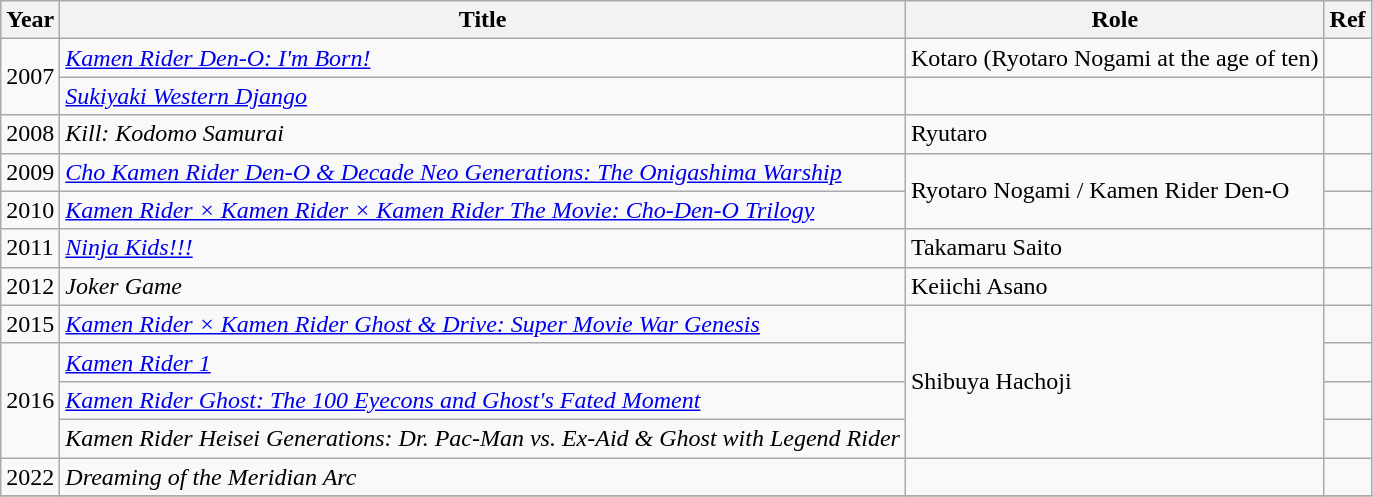<table class="wikitable">
<tr>
<th>Year</th>
<th>Title</th>
<th>Role</th>
<th>Ref</th>
</tr>
<tr>
<td rowspan="2">2007</td>
<td><em><a href='#'>Kamen Rider Den-O: I'm Born!</a></em></td>
<td>Kotaro (Ryotaro Nogami at the age of ten)</td>
<td></td>
</tr>
<tr>
<td><em><a href='#'>Sukiyaki Western Django</a></em></td>
<td></td>
<td></td>
</tr>
<tr>
<td>2008</td>
<td><em>Kill: Kodomo Samurai</em></td>
<td>Ryutaro</td>
<td></td>
</tr>
<tr>
<td>2009</td>
<td><em><a href='#'>Cho Kamen Rider Den-O & Decade Neo Generations: The Onigashima Warship</a></em></td>
<td rowspan="2">Ryotaro Nogami / Kamen Rider Den-O</td>
<td></td>
</tr>
<tr>
<td>2010</td>
<td><em><a href='#'>Kamen Rider × Kamen Rider × Kamen Rider The Movie: Cho-Den-O Trilogy</a></em></td>
<td></td>
</tr>
<tr>
<td>2011</td>
<td><em><a href='#'>Ninja Kids!!!</a></em></td>
<td>Takamaru Saito</td>
<td></td>
</tr>
<tr>
<td>2012</td>
<td><em>Joker Game</em></td>
<td>Keiichi Asano</td>
<td></td>
</tr>
<tr>
<td>2015</td>
<td><em><a href='#'>Kamen Rider × Kamen Rider Ghost & Drive: Super Movie War Genesis</a></em></td>
<td rowspan="4">Shibuya Hachoji</td>
<td></td>
</tr>
<tr>
<td rowspan="3">2016</td>
<td><em><a href='#'>Kamen Rider 1</a></em></td>
<td></td>
</tr>
<tr>
<td><em><a href='#'>Kamen Rider Ghost: The 100 Eyecons and Ghost's Fated Moment</a></em></td>
<td></td>
</tr>
<tr>
<td><em>Kamen Rider Heisei Generations: Dr. Pac-Man vs. Ex-Aid & Ghost with Legend Rider</em></td>
<td></td>
</tr>
<tr>
<td>2022</td>
<td><em>Dreaming of the Meridian Arc</em></td>
<td></td>
<td></td>
</tr>
<tr>
</tr>
</table>
